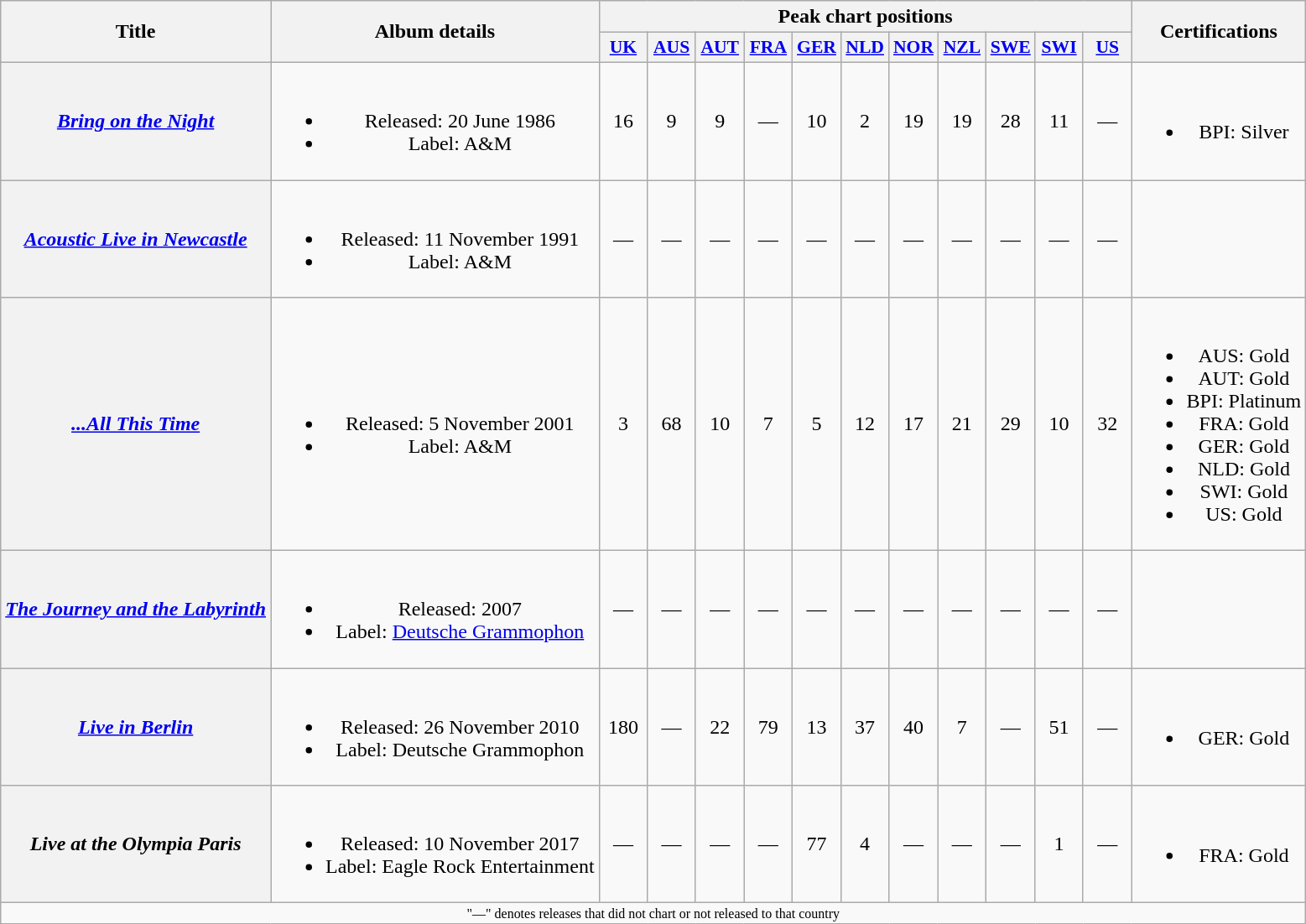<table class="wikitable plainrowheaders" style="text-align:center;" border="1">
<tr>
<th scope="col" rowspan="2">Title</th>
<th scope="col" rowspan="2">Album details</th>
<th scope="col" colspan="11">Peak chart positions</th>
<th scope="col" rowspan="2">Certifications</th>
</tr>
<tr>
<th scope="col" style="width:2.2em;font-size:90%;"><a href='#'>UK</a><br></th>
<th scope="col" style="width:2.2em;font-size:90%;"><a href='#'>AUS</a><br></th>
<th scope="col" style="width:2.2em;font-size:90%;"><a href='#'>AUT</a><br></th>
<th scope="col" style="width:2.2em;font-size:90%;"><a href='#'>FRA</a><br></th>
<th scope="col" style="width:2.2em;font-size:90%;"><a href='#'>GER</a><br></th>
<th scope="col" style="width:2.2em;font-size:90%;"><a href='#'>NLD</a><br></th>
<th scope="col" style="width:2.2em;font-size:90%;"><a href='#'>NOR</a><br></th>
<th scope="col" style="width:2.2em;font-size:90%;"><a href='#'>NZL</a><br></th>
<th scope="col" style="width:2.2em;font-size:90%;"><a href='#'>SWE</a><br></th>
<th scope="col" style="width:2.2em;font-size:90%;"><a href='#'>SWI</a><br></th>
<th scope="col" style="width:2.2em;font-size:90%;"><a href='#'>US</a><br></th>
</tr>
<tr>
<th scope="row"><em><a href='#'>Bring on the Night</a></em></th>
<td><br><ul><li>Released: 20 June 1986</li><li>Label: A&M</li></ul></td>
<td>16</td>
<td>9</td>
<td>9</td>
<td>—</td>
<td>10</td>
<td>2</td>
<td>19</td>
<td>19</td>
<td>28</td>
<td>11</td>
<td>—</td>
<td><br><ul><li>BPI: Silver</li></ul></td>
</tr>
<tr>
<th scope="row"><em><a href='#'>Acoustic Live in Newcastle</a></em></th>
<td><br><ul><li>Released: 11 November 1991</li><li>Label: A&M</li></ul></td>
<td>—</td>
<td>—</td>
<td>—</td>
<td>—</td>
<td>—</td>
<td>—</td>
<td>—</td>
<td>—</td>
<td>—</td>
<td>—</td>
<td>—</td>
<td></td>
</tr>
<tr>
<th scope="row"><em><a href='#'>...All This Time</a></em></th>
<td><br><ul><li>Released: 5 November 2001</li><li>Label: A&M</li></ul></td>
<td>3</td>
<td>68</td>
<td>10</td>
<td>7</td>
<td>5</td>
<td>12</td>
<td>17</td>
<td>21</td>
<td>29</td>
<td>10</td>
<td>32</td>
<td><br><ul><li>AUS: Gold</li><li>AUT: Gold</li><li>BPI: Platinum</li><li>FRA: Gold</li><li>GER: Gold</li><li>NLD: Gold</li><li>SWI: Gold</li><li>US: Gold</li></ul></td>
</tr>
<tr>
<th scope="row"><em><a href='#'>The Journey and the Labyrinth</a></em></th>
<td><br><ul><li>Released: 2007</li><li>Label: <a href='#'>Deutsche Grammophon</a></li></ul></td>
<td>—</td>
<td>—</td>
<td>—</td>
<td>—</td>
<td>—</td>
<td>—</td>
<td>—</td>
<td>—</td>
<td>—</td>
<td>—</td>
<td>—</td>
<td></td>
</tr>
<tr>
<th scope="row"><em><a href='#'>Live in Berlin</a></em></th>
<td><br><ul><li>Released: 26 November 2010</li><li>Label: Deutsche Grammophon</li></ul></td>
<td>180<br></td>
<td>—</td>
<td>22</td>
<td>79</td>
<td>13</td>
<td>37</td>
<td>40</td>
<td>7</td>
<td>—</td>
<td>51</td>
<td>—</td>
<td><br><ul><li>GER: Gold</li></ul></td>
</tr>
<tr>
<th scope="row"><em>Live at the Olympia Paris</em></th>
<td><br><ul><li>Released: 10 November 2017</li><li>Label: Eagle Rock Entertainment</li></ul></td>
<td>—</td>
<td>—</td>
<td>—</td>
<td>—</td>
<td>77</td>
<td>4</td>
<td>—</td>
<td>—</td>
<td>—</td>
<td>1</td>
<td>—</td>
<td><br><ul><li>FRA: Gold</li></ul></td>
</tr>
<tr>
<td colspan="14" style="font-size:8pt">"—" denotes releases that did not chart or not released to that country</td>
</tr>
</table>
